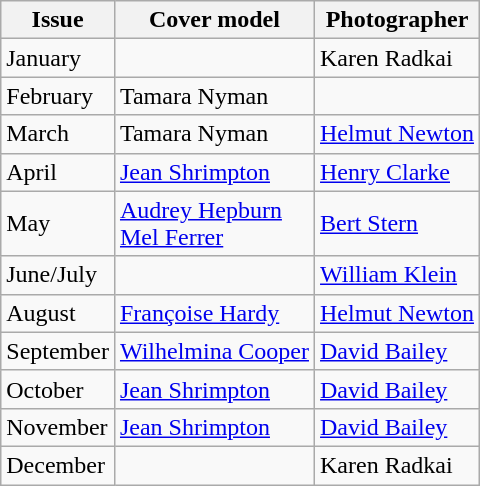<table class="sortable wikitable">
<tr>
<th>Issue</th>
<th>Cover model</th>
<th>Photographer</th>
</tr>
<tr>
<td>January</td>
<td></td>
<td>Karen Radkai</td>
</tr>
<tr>
<td>February</td>
<td>Tamara Nyman</td>
<td></td>
</tr>
<tr>
<td>March</td>
<td>Tamara Nyman</td>
<td><a href='#'>Helmut Newton</a></td>
</tr>
<tr>
<td>April</td>
<td><a href='#'>Jean Shrimpton</a></td>
<td><a href='#'>Henry Clarke</a></td>
</tr>
<tr>
<td>May</td>
<td><a href='#'>Audrey Hepburn</a> <br> <a href='#'>Mel Ferrer</a></td>
<td><a href='#'>Bert Stern</a></td>
</tr>
<tr>
<td>June/July</td>
<td></td>
<td><a href='#'>William Klein</a></td>
</tr>
<tr>
<td>August</td>
<td><a href='#'>Françoise Hardy</a></td>
<td><a href='#'>Helmut Newton</a></td>
</tr>
<tr>
<td>September</td>
<td><a href='#'>Wilhelmina Cooper</a></td>
<td><a href='#'>David Bailey</a></td>
</tr>
<tr>
<td>October</td>
<td><a href='#'>Jean Shrimpton</a></td>
<td><a href='#'>David Bailey</a></td>
</tr>
<tr>
<td>November</td>
<td><a href='#'>Jean Shrimpton</a></td>
<td><a href='#'>David Bailey</a></td>
</tr>
<tr>
<td>December</td>
<td></td>
<td>Karen Radkai</td>
</tr>
</table>
